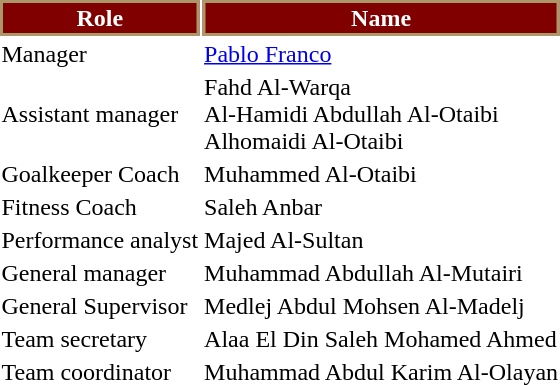<table class="toccolours">
<tr>
<th style="color:#ffffff; background: #800000; border:2px solid #AB9767;">Role</th>
<th style="color:#ffffff; background: #800000; border:2px solid #AB9767;">Name</th>
</tr>
<tr>
<td>Manager</td>
<td> <a href='#'>Pablo Franco</a></td>
</tr>
<tr>
<td>Assistant manager</td>
<td> Fahd Al-Warqa <br>  Al-Hamidi Abdullah Al-Otaibi <br>  Alhomaidi Al-Otaibi</td>
</tr>
<tr>
<td>Goalkeeper Coach</td>
<td> Muhammed Al-Otaibi</td>
</tr>
<tr>
<td>Fitness Coach</td>
<td> Saleh Anbar</td>
</tr>
<tr>
<td>Performance analyst</td>
<td> Majed Al-Sultan</td>
</tr>
<tr>
<td>General manager</td>
<td> Muhammad Abdullah Al-Mutairi</td>
</tr>
<tr>
<td>General Supervisor</td>
<td> Medlej Abdul Mohsen Al-Madelj</td>
</tr>
<tr>
<td>Team secretary</td>
<td> Alaa El Din Saleh Mohamed Ahmed</td>
</tr>
<tr>
<td>Team coordinator</td>
<td> Muhammad Abdul Karim Al-Olayan</td>
</tr>
</table>
